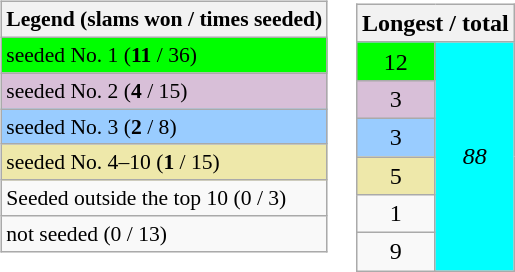<table>
<tr valign=top>
<td><br><table class=wikitable style=font-size:90%>
<tr>
<th>Legend (slams won / times seeded)</th>
</tr>
<tr bgcolor=lime>
<td>seeded No. 1 (<strong>11</strong> / 36)</td>
</tr>
<tr bgcolor=thistle>
<td>seeded No. 2 (<strong>4</strong> / 15)</td>
</tr>
<tr bgcolor=99ccff>
<td>seeded No. 3 (<strong>2</strong> / 8)</td>
</tr>
<tr bgcolor=eee8aa>
<td>seeded No. 4–10 (<strong>1</strong> / 15)</td>
</tr>
<tr>
<td>Seeded outside the top 10 (0 / 3)</td>
</tr>
<tr>
<td>not seeded (0 / 13)</td>
</tr>
</table>
</td>
<td><br><table class=wikitable style=text-align:center style=font-size:90%>
<tr>
<th colspan=7>Longest / total</th>
</tr>
<tr style="background:Aqua;">
<td bgcolor=lime>12</td>
<td rowspan=6><em>88</em></td>
</tr>
<tr>
<td bgcolor=thistle>3</td>
</tr>
<tr>
<td bgcolor=99ccff>3</td>
</tr>
<tr>
<td bgcolor=eee8aa>5</td>
</tr>
<tr>
<td>1</td>
</tr>
<tr>
<td>9</td>
</tr>
</table>
</td>
</tr>
</table>
